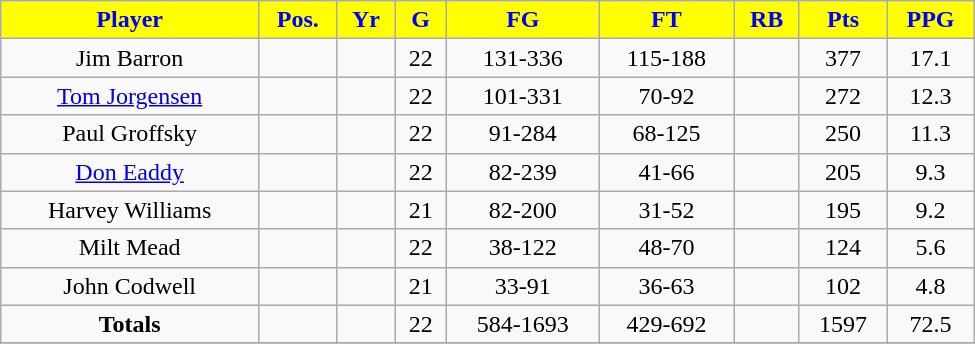<table class="wikitable" width="650">
<tr align="center"  style="background:yellow;color:blue;">
<td><strong>Player</strong></td>
<td><strong>Pos.</strong></td>
<td><strong>Yr</strong></td>
<td><strong>G</strong></td>
<td><strong>FG</strong></td>
<td><strong>FT</strong></td>
<td><strong>RB</strong></td>
<td><strong>Pts</strong></td>
<td><strong>PPG</strong></td>
</tr>
<tr align="center" bgcolor="">
<td>Jim Barron</td>
<td></td>
<td></td>
<td>22</td>
<td>131-336</td>
<td>115-188</td>
<td></td>
<td>377</td>
<td>17.1</td>
</tr>
<tr align="center" bgcolor="">
<td><a href='#'>Tom Jorgensen</a></td>
<td></td>
<td></td>
<td>22</td>
<td>101-331</td>
<td>70-92</td>
<td></td>
<td>272</td>
<td>12.3</td>
</tr>
<tr align="center" bgcolor="">
<td>Paul Groffsky</td>
<td></td>
<td></td>
<td>22</td>
<td>91-284</td>
<td>68-125</td>
<td></td>
<td>250</td>
<td>11.3</td>
</tr>
<tr align="center" bgcolor="">
<td><a href='#'>Don Eaddy</a></td>
<td></td>
<td></td>
<td>22</td>
<td>82-239</td>
<td>41-66</td>
<td></td>
<td>205</td>
<td>9.3</td>
</tr>
<tr align="center" bgcolor="">
<td>Harvey Williams</td>
<td></td>
<td></td>
<td>21</td>
<td>82-200</td>
<td>31-52</td>
<td></td>
<td>195</td>
<td>9.2</td>
</tr>
<tr align="center" bgcolor="">
<td>Milt Mead</td>
<td></td>
<td></td>
<td>22</td>
<td>38-122</td>
<td>48-70</td>
<td></td>
<td>124</td>
<td>5.6</td>
</tr>
<tr align="center" bgcolor="">
<td>John Codwell</td>
<td></td>
<td></td>
<td>21</td>
<td>33-91</td>
<td>36-63</td>
<td></td>
<td>102</td>
<td>4.8</td>
</tr>
<tr align="center" bgcolor="">
<td><strong>Totals</strong></td>
<td></td>
<td></td>
<td>22</td>
<td>584-1693</td>
<td>429-692</td>
<td></td>
<td>1597</td>
<td>72.5</td>
</tr>
<tr align="center" bgcolor="">
</tr>
</table>
